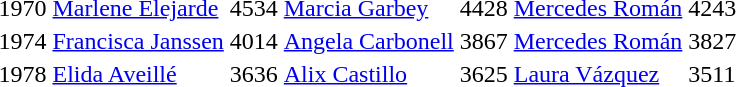<table>
<tr>
<td>1970</td>
<td><a href='#'>Marlene Elejarde</a><br> </td>
<td>4534</td>
<td><a href='#'>Marcia Garbey</a><br> </td>
<td>4428</td>
<td><a href='#'>Mercedes Román</a><br> </td>
<td>4243</td>
</tr>
<tr>
<td>1974</td>
<td><a href='#'>Francisca Janssen</a><br> </td>
<td>4014</td>
<td><a href='#'>Angela Carbonell</a><br> </td>
<td>3867</td>
<td><a href='#'>Mercedes Román</a><br> </td>
<td>3827</td>
</tr>
<tr>
<td>1978</td>
<td><a href='#'>Elida Aveillé</a><br> </td>
<td>3636</td>
<td><a href='#'>Alix Castillo</a><br> </td>
<td>3625</td>
<td><a href='#'>Laura Vázquez</a><br> </td>
<td>3511</td>
</tr>
</table>
